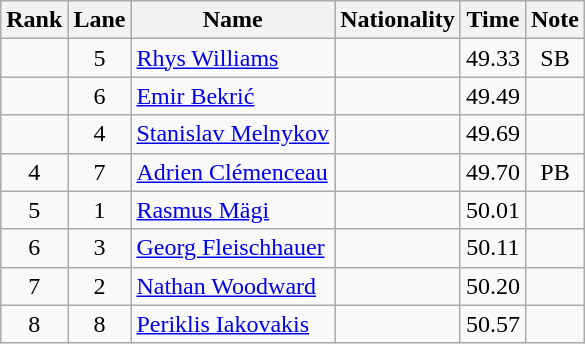<table class="wikitable sortable" style="text-align:center">
<tr>
<th>Rank</th>
<th>Lane</th>
<th>Name</th>
<th>Nationality</th>
<th>Time</th>
<th>Note</th>
</tr>
<tr>
<td></td>
<td>5</td>
<td align="left"><a href='#'>Rhys Williams</a></td>
<td align=left></td>
<td>49.33</td>
<td>SB</td>
</tr>
<tr>
<td></td>
<td>6</td>
<td align="left"><a href='#'>Emir Bekrić</a></td>
<td align=left></td>
<td>49.49</td>
<td></td>
</tr>
<tr>
<td></td>
<td>4</td>
<td align="left"><a href='#'>Stanislav Melnykov</a></td>
<td align=left></td>
<td>49.69</td>
<td></td>
</tr>
<tr>
<td>4</td>
<td>7</td>
<td align="left"><a href='#'>Adrien Clémenceau</a></td>
<td align=left></td>
<td>49.70</td>
<td>PB</td>
</tr>
<tr>
<td>5</td>
<td>1</td>
<td align="left"><a href='#'>Rasmus Mägi</a></td>
<td align=left></td>
<td>50.01</td>
<td></td>
</tr>
<tr>
<td>6</td>
<td>3</td>
<td align="left"><a href='#'>Georg Fleischhauer</a></td>
<td align=left></td>
<td>50.11</td>
<td></td>
</tr>
<tr>
<td>7</td>
<td>2</td>
<td align="left"><a href='#'>Nathan Woodward</a></td>
<td align=left></td>
<td>50.20</td>
<td></td>
</tr>
<tr>
<td>8</td>
<td>8</td>
<td align="left"><a href='#'>Periklis Iakovakis</a></td>
<td align=left></td>
<td>50.57</td>
<td></td>
</tr>
</table>
